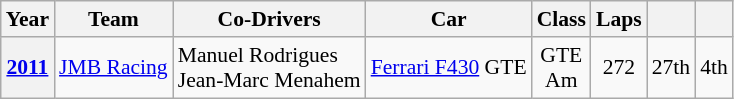<table class="wikitable" style="text-align:center; font-size:90%">
<tr>
<th>Year</th>
<th>Team</th>
<th>Co-Drivers</th>
<th>Car</th>
<th>Class</th>
<th>Laps</th>
<th></th>
<th></th>
</tr>
<tr>
<th><a href='#'>2011</a></th>
<td align="left"> <a href='#'>JMB Racing</a></td>
<td align="left"> Manuel Rodrigues<br> Jean-Marc Menahem</td>
<td align="left"><a href='#'>Ferrari F430</a> GTE</td>
<td>GTE<br>Am</td>
<td>272</td>
<td>27th</td>
<td>4th</td>
</tr>
</table>
